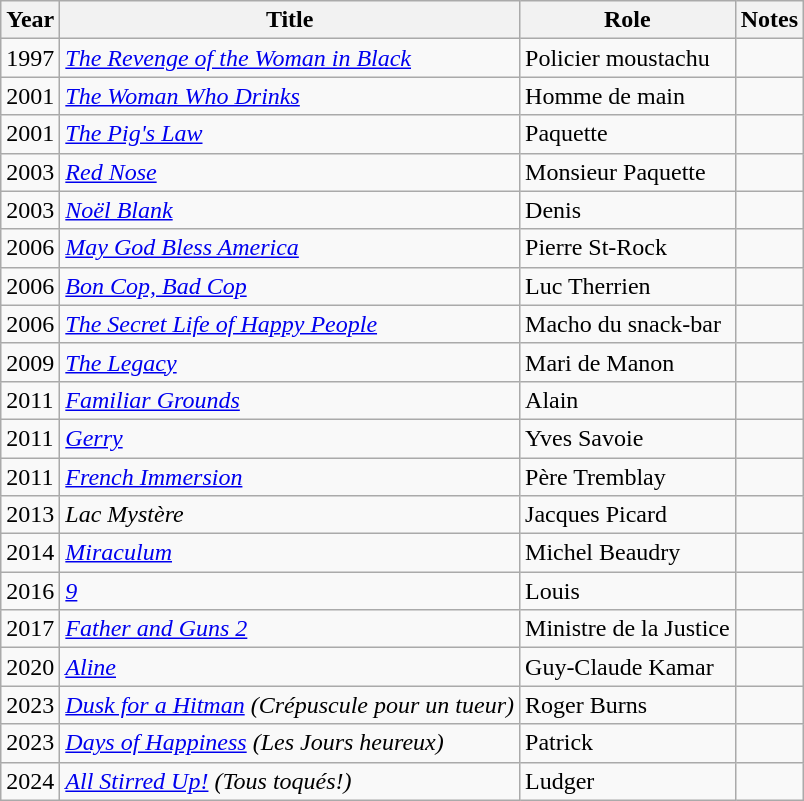<table class="wikitable sortable">
<tr>
<th>Year</th>
<th>Title</th>
<th>Role</th>
<th>Notes</th>
</tr>
<tr>
<td>1997</td>
<td><em><a href='#'>The Revenge of the Woman in Black</a></em></td>
<td>Policier moustachu</td>
<td></td>
</tr>
<tr>
<td>2001</td>
<td><em><a href='#'>The Woman Who Drinks</a></em></td>
<td>Homme de main</td>
<td></td>
</tr>
<tr>
<td>2001</td>
<td><em><a href='#'>The Pig's Law</a></em></td>
<td>Paquette</td>
<td></td>
</tr>
<tr>
<td>2003</td>
<td><em><a href='#'>Red Nose</a></em></td>
<td>Monsieur Paquette</td>
<td></td>
</tr>
<tr>
<td>2003</td>
<td><em><a href='#'>Noël Blank</a></em></td>
<td>Denis</td>
<td></td>
</tr>
<tr>
<td>2006</td>
<td><em><a href='#'>May God Bless America</a></em></td>
<td>Pierre St-Rock</td>
<td></td>
</tr>
<tr>
<td>2006</td>
<td><em><a href='#'>Bon Cop, Bad Cop</a></em></td>
<td>Luc Therrien</td>
<td></td>
</tr>
<tr>
<td>2006</td>
<td><em><a href='#'>The Secret Life of Happy People</a></em></td>
<td>Macho du snack-bar</td>
<td></td>
</tr>
<tr>
<td>2009</td>
<td><em><a href='#'>The Legacy</a></em></td>
<td>Mari de Manon</td>
<td></td>
</tr>
<tr>
<td>2011</td>
<td><em><a href='#'>Familiar Grounds</a></em></td>
<td>Alain</td>
<td></td>
</tr>
<tr>
<td>2011</td>
<td><em><a href='#'>Gerry</a></em></td>
<td>Yves Savoie</td>
<td></td>
</tr>
<tr>
<td>2011</td>
<td><em><a href='#'>French Immersion</a></em></td>
<td>Père Tremblay</td>
<td></td>
</tr>
<tr>
<td>2013</td>
<td><em>Lac Mystère</em></td>
<td>Jacques Picard</td>
<td></td>
</tr>
<tr>
<td>2014</td>
<td><em><a href='#'>Miraculum</a></em></td>
<td>Michel Beaudry</td>
<td></td>
</tr>
<tr>
<td>2016</td>
<td><em><a href='#'>9</a></em></td>
<td>Louis</td>
<td></td>
</tr>
<tr>
<td>2017</td>
<td><em><a href='#'>Father and Guns 2</a></em></td>
<td>Ministre de la Justice</td>
<td></td>
</tr>
<tr>
<td>2020</td>
<td><em><a href='#'>Aline</a></em></td>
<td>Guy-Claude Kamar</td>
<td></td>
</tr>
<tr>
<td>2023</td>
<td><em><a href='#'>Dusk for a Hitman</a> (Crépuscule pour un tueur)</em></td>
<td>Roger Burns</td>
<td></td>
</tr>
<tr>
<td>2023</td>
<td><em><a href='#'>Days of Happiness</a> (Les Jours heureux)</em></td>
<td>Patrick</td>
<td></td>
</tr>
<tr>
<td>2024</td>
<td><em><a href='#'>All Stirred Up!</a> (Tous toqués!)</em></td>
<td>Ludger</td>
<td></td>
</tr>
</table>
